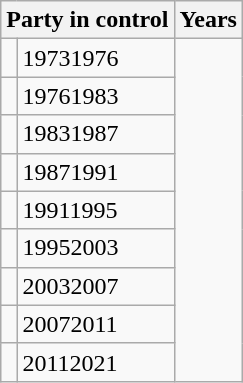<table class="wikitable">
<tr>
<th colspan="2">Party in control</th>
<th>Years</th>
</tr>
<tr>
<td></td>
<td>19731976</td>
</tr>
<tr>
<td></td>
<td>19761983</td>
</tr>
<tr>
<td></td>
<td>19831987</td>
</tr>
<tr>
<td></td>
<td>19871991</td>
</tr>
<tr>
<td></td>
<td>19911995</td>
</tr>
<tr>
<td></td>
<td>19952003</td>
</tr>
<tr>
<td></td>
<td>20032007</td>
</tr>
<tr>
<td></td>
<td>20072011</td>
</tr>
<tr>
<td></td>
<td>20112021</td>
</tr>
</table>
